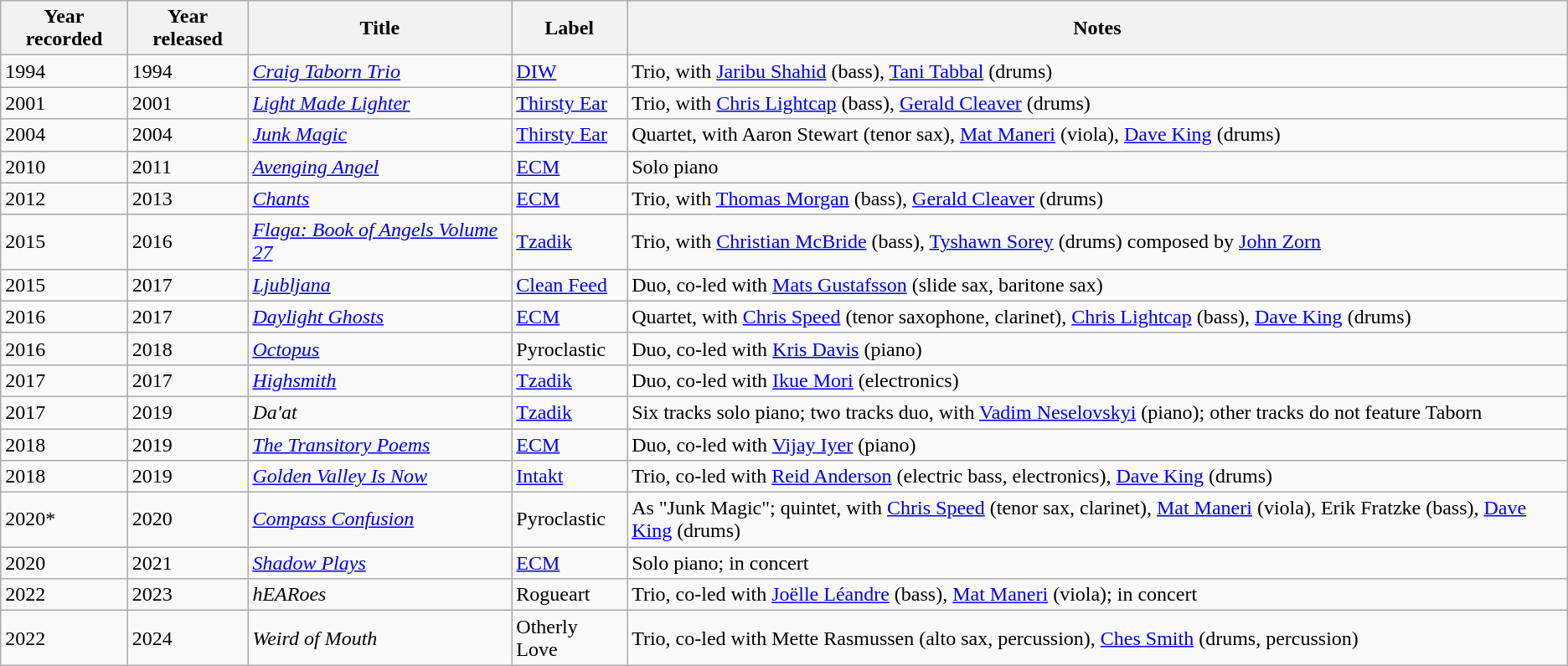<table class="wikitable sortable">
<tr>
<th>Year recorded</th>
<th>Year released</th>
<th>Title</th>
<th>Label</th>
<th>Notes</th>
</tr>
<tr>
<td>1994</td>
<td>1994</td>
<td><em><a href='#'>Craig Taborn Trio</a></em></td>
<td><a href='#'>DIW</a></td>
<td>Trio, with <a href='#'>Jaribu Shahid</a> (bass), <a href='#'>Tani Tabbal</a> (drums)</td>
</tr>
<tr>
<td>2001</td>
<td>2001</td>
<td><em><a href='#'>Light Made Lighter</a></em></td>
<td><a href='#'>Thirsty Ear</a></td>
<td>Trio, with <a href='#'>Chris Lightcap</a> (bass), <a href='#'>Gerald Cleaver</a> (drums)</td>
</tr>
<tr>
<td>2004</td>
<td>2004</td>
<td><em><a href='#'>Junk Magic</a></em></td>
<td><a href='#'>Thirsty Ear</a></td>
<td>Quartet, with Aaron Stewart (tenor sax), <a href='#'>Mat Maneri</a> (viola), <a href='#'>Dave King</a> (drums)</td>
</tr>
<tr>
<td>2010</td>
<td>2011</td>
<td><em><a href='#'>Avenging Angel</a></em></td>
<td><a href='#'>ECM</a></td>
<td>Solo piano</td>
</tr>
<tr>
<td>2012</td>
<td>2013</td>
<td><em><a href='#'>Chants</a></em></td>
<td><a href='#'>ECM</a></td>
<td>Trio, with <a href='#'>Thomas Morgan</a> (bass), <a href='#'>Gerald Cleaver</a> (drums)</td>
</tr>
<tr>
<td>2015</td>
<td>2016</td>
<td><em><a href='#'>Flaga: Book of Angels Volume 27</a></em></td>
<td><a href='#'>Tzadik</a></td>
<td>Trio, with <a href='#'>Christian McBride</a> (bass), <a href='#'>Tyshawn Sorey</a> (drums) composed by <a href='#'>John Zorn</a></td>
</tr>
<tr>
<td>2015</td>
<td>2017</td>
<td><em><a href='#'>Ljubljana</a></em></td>
<td><a href='#'>Clean Feed</a></td>
<td>Duo, co-led with <a href='#'>Mats Gustafsson</a> (slide sax, baritone sax)</td>
</tr>
<tr>
<td>2016</td>
<td>2017</td>
<td><em><a href='#'>Daylight Ghosts</a></em></td>
<td><a href='#'>ECM</a></td>
<td>Quartet, with <a href='#'>Chris Speed</a>  (tenor saxophone, clarinet), <a href='#'>Chris Lightcap</a> (bass), <a href='#'>Dave King</a> (drums)</td>
</tr>
<tr>
<td>2016</td>
<td>2018</td>
<td><em><a href='#'>Octopus</a></em></td>
<td>Pyroclastic</td>
<td>Duo, co-led with <a href='#'>Kris Davis</a> (piano)</td>
</tr>
<tr>
<td>2017</td>
<td>2017</td>
<td><em><a href='#'>Highsmith</a></em></td>
<td><a href='#'>Tzadik</a></td>
<td>Duo, co-led with <a href='#'>Ikue Mori</a> (electronics)</td>
</tr>
<tr>
<td>2017</td>
<td>2019</td>
<td><em>Da'at</em></td>
<td><a href='#'>Tzadik</a></td>
<td>Six tracks solo piano; two tracks duo, with <a href='#'>Vadim Neselovskyi</a> (piano); other tracks do not feature Taborn</td>
</tr>
<tr>
<td>2018</td>
<td>2019</td>
<td><em><a href='#'>The Transitory Poems</a></em></td>
<td><a href='#'>ECM</a></td>
<td>Duo, co-led with <a href='#'>Vijay Iyer</a> (piano)</td>
</tr>
<tr>
<td>2018</td>
<td>2019</td>
<td><em><a href='#'>Golden Valley Is Now</a></em></td>
<td><a href='#'>Intakt</a></td>
<td>Trio, co-led with <a href='#'>Reid Anderson</a> (electric bass, electronics), <a href='#'>Dave King</a> (drums)</td>
</tr>
<tr>
<td>2020*</td>
<td>2020</td>
<td><em><a href='#'>Compass Confusion</a></em></td>
<td>Pyroclastic</td>
<td>As "Junk Magic"; quintet, with <a href='#'>Chris Speed</a> (tenor sax, clarinet), <a href='#'>Mat Maneri</a> (viola), Erik Fratzke (bass), <a href='#'>Dave King</a> (drums)</td>
</tr>
<tr>
<td>2020</td>
<td>2021</td>
<td><em><a href='#'>Shadow Plays</a></em></td>
<td><a href='#'>ECM</a></td>
<td>Solo piano; in concert</td>
</tr>
<tr>
<td>2022</td>
<td>2023</td>
<td><em>hEARoes</em></td>
<td>Rogueart</td>
<td>Trio, co-led with <a href='#'>Joëlle Léandre</a> (bass), <a href='#'>Mat Maneri</a> (viola); in concert</td>
</tr>
<tr>
<td>2022</td>
<td>2024</td>
<td><em>Weird of Mouth</em></td>
<td>Otherly Love</td>
<td>Trio, co-led with Mette Rasmussen (alto sax, percussion), <a href='#'>Ches Smith</a> (drums, percussion)</td>
</tr>
</table>
